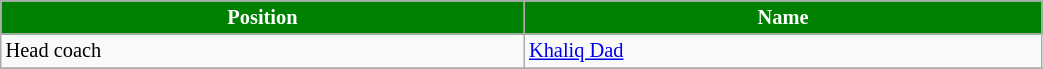<table class="wikitable" style="font-size:85%; width:55%;">
<tr>
<th style="background:green; color:white; text-align:center;">Position</th>
<th style="background:green; color:white; text-align:center;">Name</th>
</tr>
<tr>
<td>Head coach</td>
<td> <a href='#'>Khaliq Dad</a></td>
</tr>
<tr>
</tr>
</table>
